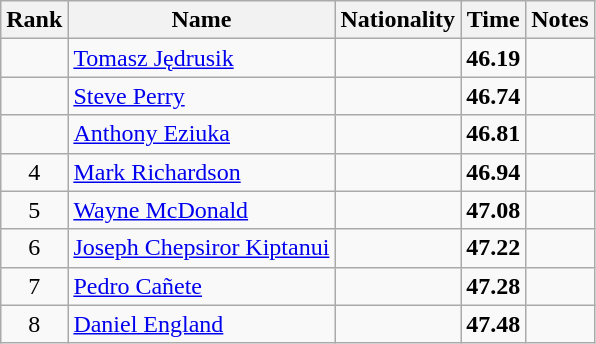<table class="wikitable sortable" style="text-align:center">
<tr>
<th>Rank</th>
<th>Name</th>
<th>Nationality</th>
<th>Time</th>
<th>Notes</th>
</tr>
<tr>
<td></td>
<td align=left><a href='#'>Tomasz Jędrusik</a></td>
<td align=left></td>
<td><strong>46.19</strong></td>
<td></td>
</tr>
<tr>
<td></td>
<td align=left><a href='#'>Steve Perry</a></td>
<td align=left></td>
<td><strong>46.74</strong></td>
<td></td>
</tr>
<tr>
<td></td>
<td align=left><a href='#'>Anthony Eziuka</a></td>
<td align=left></td>
<td><strong>46.81</strong></td>
<td></td>
</tr>
<tr>
<td>4</td>
<td align=left><a href='#'>Mark Richardson</a></td>
<td align=left></td>
<td><strong>46.94</strong></td>
<td></td>
</tr>
<tr>
<td>5</td>
<td align=left><a href='#'>Wayne McDonald</a></td>
<td align=left></td>
<td><strong>47.08</strong></td>
<td></td>
</tr>
<tr>
<td>6</td>
<td align=left><a href='#'>Joseph Chepsiror Kiptanui</a></td>
<td align=left></td>
<td><strong>47.22</strong></td>
<td></td>
</tr>
<tr>
<td>7</td>
<td align=left><a href='#'>Pedro Cañete</a></td>
<td align=left></td>
<td><strong>47.28</strong></td>
<td></td>
</tr>
<tr>
<td>8</td>
<td align=left><a href='#'>Daniel England</a></td>
<td align=left></td>
<td><strong>47.48</strong></td>
<td></td>
</tr>
</table>
